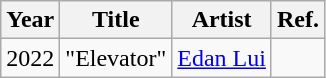<table class="wikitable plainrowheaders">
<tr>
<th scope="col">Year</th>
<th scope="col">Title</th>
<th>Artist</th>
<th>Ref.</th>
</tr>
<tr>
<td>2022</td>
<td>"Elevator"</td>
<td><a href='#'>Edan Lui</a></td>
<td></td>
</tr>
</table>
